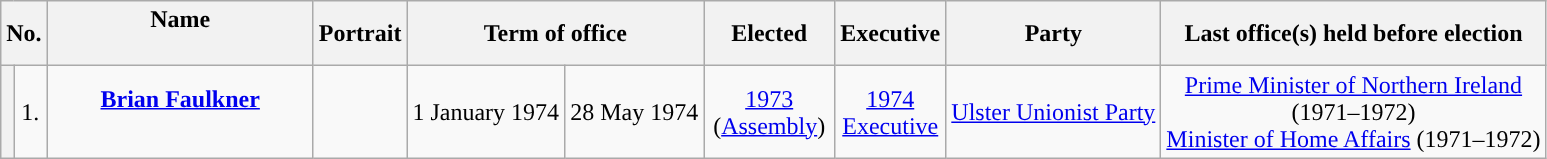<table class="wikitable" style="text-align:center">
<tr>
<th colspan=2>No.</th>
<th width=170>Name<br><br></th>
<th>Portrait</th>
<th colspan=2>Term of office</th>
<th width=80>Elected<br></th>
<th>Executive</th>
<th>Party</th>
<th>Last office(s) held before election</th>
</tr>
<tr>
<th style="background:"></th>
<td>1.</td>
<td><strong><a href='#'>Brian Faulkner</a></strong><br><br></td>
<td></td>
<td>1 January 1974</td>
<td>28 May 1974</td>
<td><a href='#'>1973</a> (<a href='#'>Assembly</a>)</td>
<td><a href='#'>1974<br>Executive</a></td>
<td><a href='#'>Ulster Unionist Party</a></td>
<td><a href='#'>Prime Minister of Northern Ireland</a><br>(1971–1972)<br><a href='#'>Minister of Home Affairs</a> (1971–1972)</td>
</tr>
</table>
